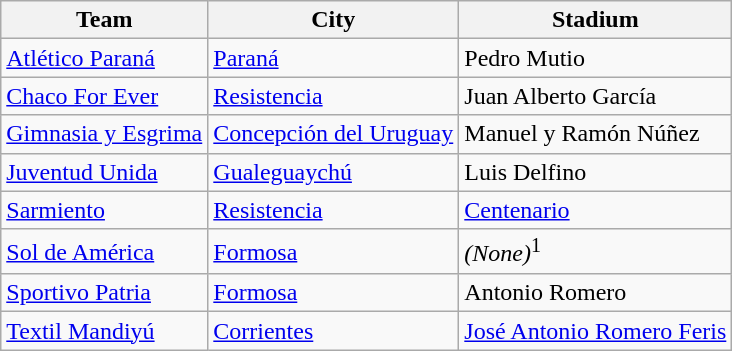<table class="wikitable sortable">
<tr>
<th>Team</th>
<th>City</th>
<th>Stadium</th>
</tr>
<tr>
<td> <a href='#'>Atlético Paraná</a></td>
<td><a href='#'>Paraná</a></td>
<td>Pedro Mutio</td>
</tr>
<tr>
<td> <a href='#'>Chaco For Ever</a></td>
<td><a href='#'>Resistencia</a></td>
<td>Juan Alberto García</td>
</tr>
<tr>
<td> <a href='#'>Gimnasia y Esgrima</a></td>
<td><a href='#'>Concepción del Uruguay</a></td>
<td>Manuel y Ramón Núñez</td>
</tr>
<tr>
<td> <a href='#'>Juventud Unida</a></td>
<td><a href='#'>Gualeguaychú</a></td>
<td>Luis Delfino</td>
</tr>
<tr>
<td> <a href='#'>Sarmiento</a></td>
<td><a href='#'>Resistencia</a></td>
<td><a href='#'>Centenario</a></td>
</tr>
<tr>
<td> <a href='#'>Sol de América</a></td>
<td><a href='#'>Formosa</a></td>
<td><em>(None)</em><sup>1</sup></td>
</tr>
<tr>
<td> <a href='#'>Sportivo Patria</a></td>
<td><a href='#'>Formosa</a></td>
<td>Antonio Romero</td>
</tr>
<tr>
<td> <a href='#'>Textil Mandiyú</a></td>
<td><a href='#'>Corrientes</a></td>
<td><a href='#'>José Antonio Romero Feris</a></td>
</tr>
</table>
